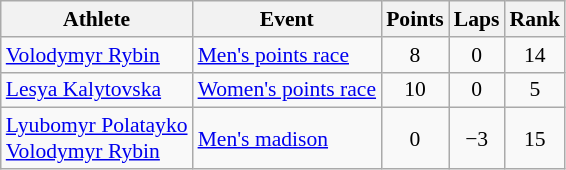<table class=wikitable style="font-size:90%">
<tr>
<th>Athlete</th>
<th>Event</th>
<th>Points</th>
<th>Laps</th>
<th>Rank</th>
</tr>
<tr align=center>
<td align=left><a href='#'>Volodymyr Rybin</a></td>
<td align=left><a href='#'>Men's points race</a></td>
<td>8</td>
<td>0</td>
<td>14</td>
</tr>
<tr align=center>
<td align=left><a href='#'>Lesya Kalytovska</a></td>
<td align=left><a href='#'>Women's points race</a></td>
<td>10</td>
<td>0</td>
<td>5</td>
</tr>
<tr align=center>
<td align=left><a href='#'>Lyubomyr Polatayko</a><br><a href='#'>Volodymyr Rybin</a></td>
<td align=left><a href='#'>Men's madison</a></td>
<td>0</td>
<td>−3</td>
<td>15</td>
</tr>
</table>
